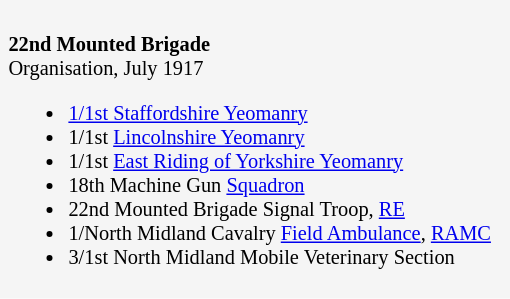<table class="toccolours" style="float: left; margin-left: 1em; margin-right: 1em; font-size: 85%; background:whitesmoke; color:black; width:25em; max-width: 50%;" cellspacing="5">
<tr>
<td style="text-align: left;"><br><strong>22nd Mounted Brigade</strong><br>Organisation, July 1917<ul><li><a href='#'>1/1st Staffordshire Yeomanry</a></li><li>1/1st <a href='#'>Lincolnshire Yeomanry</a></li><li>1/1st <a href='#'>East Riding of Yorkshire Yeomanry</a></li><li>18th Machine Gun <a href='#'>Squadron</a></li><li>22nd Mounted Brigade Signal Troop, <a href='#'>RE</a></li><li>1/North Midland Cavalry <a href='#'>Field Ambulance</a>, <a href='#'>RAMC</a></li><li>3/1st North Midland Mobile Veterinary Section</li></ul></td>
</tr>
</table>
